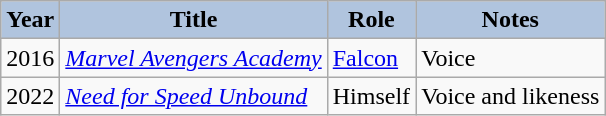<table class="wikitable">
<tr style="text-align:center;">
<th style="background:#B0C4DE;">Year</th>
<th style="background:#B0C4DE;">Title</th>
<th style="background:#B0C4DE;">Role</th>
<th style="background:#B0C4DE;">Notes</th>
</tr>
<tr>
<td>2016</td>
<td><em><a href='#'>Marvel Avengers Academy</a></em></td>
<td><a href='#'>Falcon</a></td>
<td>Voice</td>
</tr>
<tr>
<td>2022</td>
<td><em><a href='#'>Need for Speed Unbound</a></em></td>
<td>Himself</td>
<td>Voice and likeness</td>
</tr>
</table>
